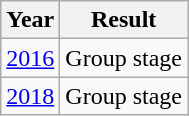<table class="wikitable">
<tr>
<th>Year</th>
<th>Result</th>
</tr>
<tr>
<td><a href='#'>2016</a></td>
<td>Group stage</td>
</tr>
<tr>
<td><a href='#'>2018</a></td>
<td>Group stage</td>
</tr>
</table>
